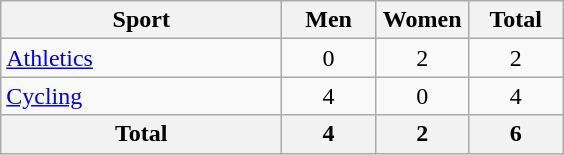<table class="wikitable sortable" style="text-align:center;">
<tr>
<th width=180>Sport</th>
<th width=55>Men</th>
<th width=55>Women</th>
<th width=55>Total</th>
</tr>
<tr>
<td align=left><a href='#'>Athletics</a></td>
<td>0</td>
<td>2</td>
<td>2</td>
</tr>
<tr>
<td align=left><a href='#'>Cycling</a></td>
<td>4</td>
<td>0</td>
<td>4</td>
</tr>
<tr class="sortbottom">
<th>Total</th>
<th>4</th>
<th>2</th>
<th>6</th>
</tr>
</table>
